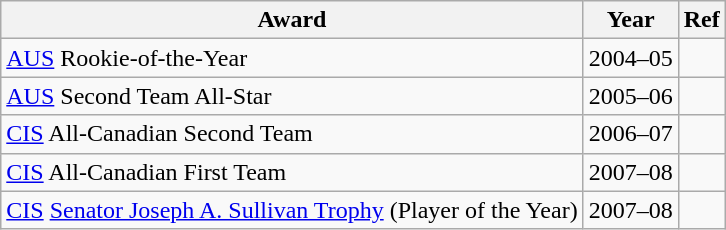<table class="wikitable">
<tr>
<th>Award</th>
<th>Year</th>
<th>Ref</th>
</tr>
<tr>
<td><a href='#'>AUS</a> Rookie-of-the-Year</td>
<td>2004–05</td>
<td></td>
</tr>
<tr>
<td><a href='#'>AUS</a> Second Team All-Star</td>
<td>2005–06</td>
<td></td>
</tr>
<tr>
<td><a href='#'>CIS</a> All-Canadian Second Team</td>
<td>2006–07</td>
<td></td>
</tr>
<tr>
<td><a href='#'>CIS</a> All-Canadian First Team</td>
<td>2007–08</td>
<td></td>
</tr>
<tr>
<td><a href='#'>CIS</a> <a href='#'>Senator Joseph A. Sullivan Trophy</a> (Player of the Year)</td>
<td>2007–08</td>
<td></td>
</tr>
</table>
